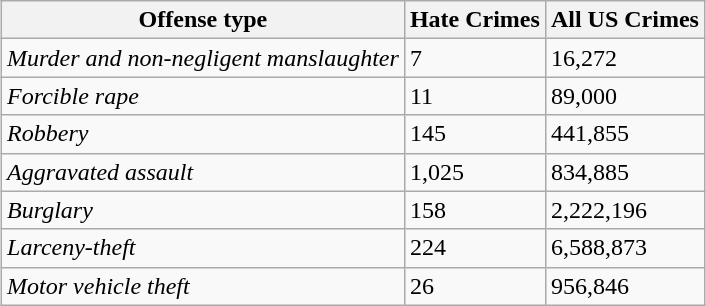<table class="wikitable" style="margin: 1em auto 1em auto">
<tr>
<th>Offense type</th>
<th>Hate Crimes</th>
<th>All US Crimes</th>
</tr>
<tr>
<td><em>Murder and non-negligent manslaughter</em></td>
<td>7</td>
<td>16,272</td>
</tr>
<tr>
<td><em>Forcible rape</em></td>
<td>11</td>
<td>89,000</td>
</tr>
<tr>
<td><em>Robbery</em></td>
<td>145</td>
<td>441,855</td>
</tr>
<tr>
<td><em>Aggravated assault</em></td>
<td>1,025</td>
<td>834,885</td>
</tr>
<tr>
<td><em>Burglary</em></td>
<td>158</td>
<td>2,222,196</td>
</tr>
<tr>
<td><em>Larceny-theft</em></td>
<td>224</td>
<td>6,588,873</td>
</tr>
<tr>
<td><em>Motor vehicle theft</em></td>
<td>26</td>
<td>956,846</td>
</tr>
</table>
